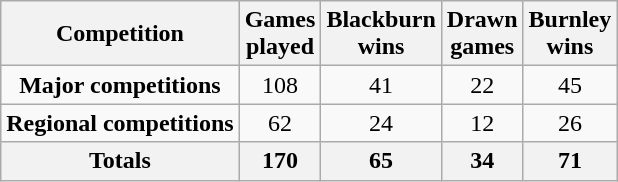<table class="wikitable sortable" style="text-align:center">
<tr>
<th>Competition</th>
<th>Games <br>played</th>
<th>Blackburn <br>wins</th>
<th>Drawn <br>games</th>
<th>Burnley<br>wins</th>
</tr>
<tr>
<td><strong>Major competitions</strong></td>
<td>108</td>
<td>41</td>
<td>22</td>
<td>45</td>
</tr>
<tr>
<td><strong>Regional competitions</strong></td>
<td>62</td>
<td>24</td>
<td>12</td>
<td>26</td>
</tr>
<tr class="sortbottom">
<th>Totals</th>
<th>170</th>
<th>65</th>
<th>34</th>
<th>71</th>
</tr>
</table>
